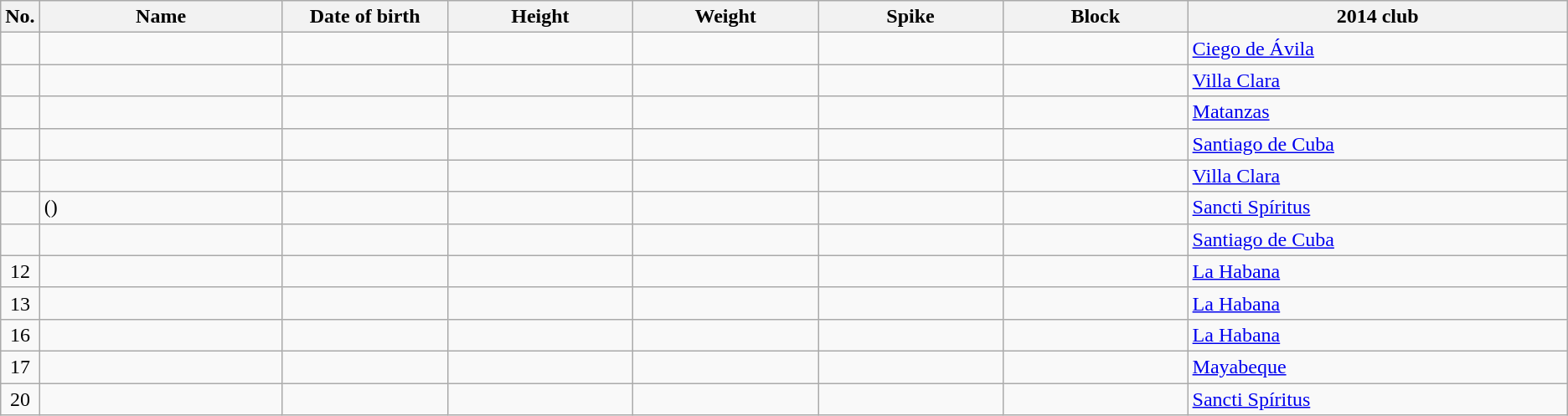<table class="wikitable sortable" style="font-size:100%; text-align:center;">
<tr>
<th>No.</th>
<th style="width:12em">Name</th>
<th style="width:8em">Date of birth</th>
<th style="width:9em">Height</th>
<th style="width:9em">Weight</th>
<th style="width:9em">Spike</th>
<th style="width:9em">Block</th>
<th style="width:19em">2014 club</th>
</tr>
<tr>
<td></td>
<td align=left></td>
<td align=right></td>
<td></td>
<td></td>
<td></td>
<td></td>
<td align=left> <a href='#'>Ciego de Ávila</a></td>
</tr>
<tr>
<td></td>
<td align=left></td>
<td align=right></td>
<td></td>
<td></td>
<td></td>
<td></td>
<td align=left> <a href='#'>Villa Clara</a></td>
</tr>
<tr>
<td></td>
<td align=left></td>
<td align=right></td>
<td></td>
<td></td>
<td></td>
<td></td>
<td align=left> <a href='#'>Matanzas</a></td>
</tr>
<tr>
<td></td>
<td align=left></td>
<td align=right></td>
<td></td>
<td></td>
<td></td>
<td></td>
<td align=left> <a href='#'>Santiago de Cuba</a></td>
</tr>
<tr>
<td></td>
<td align=left></td>
<td align=right></td>
<td></td>
<td></td>
<td></td>
<td></td>
<td align=left> <a href='#'>Villa Clara</a></td>
</tr>
<tr>
<td></td>
<td align=left> ()</td>
<td align=right></td>
<td></td>
<td></td>
<td></td>
<td></td>
<td align=left> <a href='#'>Sancti Spíritus</a></td>
</tr>
<tr>
<td></td>
<td align=left></td>
<td align=right></td>
<td></td>
<td></td>
<td></td>
<td></td>
<td align=left> <a href='#'>Santiago de Cuba</a></td>
</tr>
<tr>
<td>12</td>
<td align=left></td>
<td align=right></td>
<td></td>
<td></td>
<td></td>
<td></td>
<td align=left> <a href='#'>La Habana</a></td>
</tr>
<tr>
<td>13</td>
<td align=left></td>
<td align=right></td>
<td></td>
<td></td>
<td></td>
<td></td>
<td align=left> <a href='#'>La Habana</a></td>
</tr>
<tr>
<td>16</td>
<td align=left></td>
<td align=right></td>
<td></td>
<td></td>
<td></td>
<td></td>
<td align=left> <a href='#'>La Habana</a></td>
</tr>
<tr>
<td>17</td>
<td align=left></td>
<td align=right></td>
<td></td>
<td></td>
<td></td>
<td></td>
<td align=left> <a href='#'>Mayabeque</a></td>
</tr>
<tr>
<td>20</td>
<td align=left></td>
<td align=right></td>
<td></td>
<td></td>
<td></td>
<td></td>
<td align=left> <a href='#'>Sancti Spíritus</a></td>
</tr>
</table>
